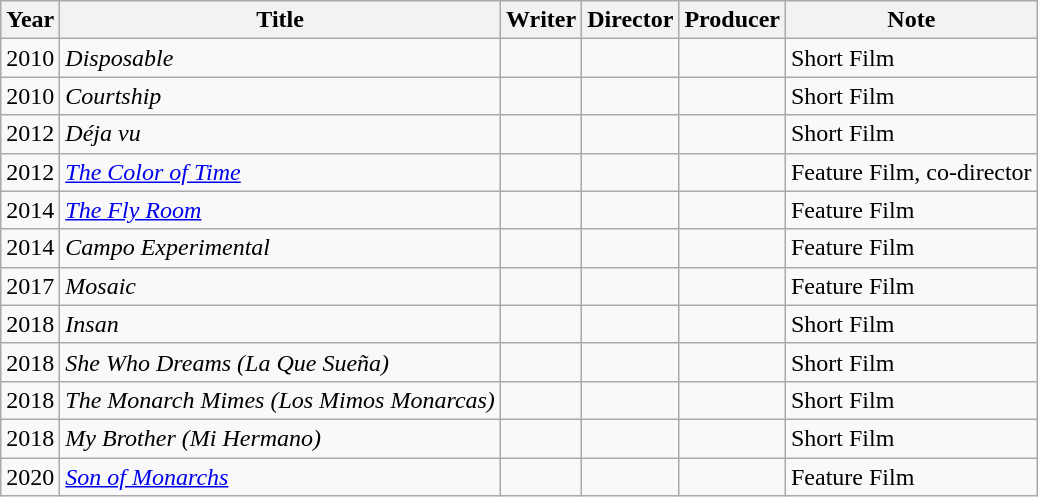<table class="wikitable sortable">
<tr>
<th>Year</th>
<th>Title</th>
<th>Writer</th>
<th>Director</th>
<th>Producer</th>
<th>Note</th>
</tr>
<tr>
<td>2010</td>
<td><em>Disposable</em></td>
<td style="text-align:center;"></td>
<td style="text-align:center;"></td>
<td style="text-align:center;"></td>
<td>Short Film</td>
</tr>
<tr>
<td>2010</td>
<td><em>Courtship</em></td>
<td style="text-align:center;"></td>
<td style="text-align:center;"></td>
<td style="text-align:center;"></td>
<td>Short Film</td>
</tr>
<tr>
<td>2012</td>
<td><em>Déja vu</em></td>
<td style="text-align:center;"></td>
<td style="text-align:center;"></td>
<td style="text-align:center;"></td>
<td>Short Film</td>
</tr>
<tr>
<td>2012</td>
<td><em><a href='#'>The Color of Time</a></em></td>
<td style="text-align:center;"></td>
<td style="text-align:center;"></td>
<td style="text-align:center;"></td>
<td>Feature Film, co-director</td>
</tr>
<tr>
<td>2014</td>
<td><em><a href='#'>The Fly Room</a></em></td>
<td style="text-align:center;"></td>
<td style="text-align:center;"></td>
<td style="text-align:center;"></td>
<td>Feature Film</td>
</tr>
<tr>
<td>2014</td>
<td><em>Campo Experimental</em></td>
<td style="text-align:center;"></td>
<td style="text-align:center;"></td>
<td style="text-align:center;"></td>
<td>Feature Film</td>
</tr>
<tr>
<td>2017</td>
<td><em>Mosaic</em></td>
<td style="text-align:center;"></td>
<td style="text-align:center;"></td>
<td style="text-align:center;"></td>
<td>Feature Film</td>
</tr>
<tr>
<td>2018</td>
<td><em>Insan</em></td>
<td style="text-align:center;"></td>
<td style="text-align:center;"></td>
<td style="text-align:center;"></td>
<td>Short Film</td>
</tr>
<tr>
<td>2018</td>
<td><em>She Who Dreams (La Que Sueña)</em></td>
<td style="text-align:center;"></td>
<td style="text-align:center;"></td>
<td style="text-align:center;"></td>
<td>Short Film</td>
</tr>
<tr>
<td>2018</td>
<td><em>The Monarch Mimes (Los Mimos Monarcas)</em></td>
<td style="text-align:center;"></td>
<td style="text-align:center;"></td>
<td style="text-align:center;"></td>
<td>Short Film</td>
</tr>
<tr>
<td>2018</td>
<td><em>My Brother (Mi Hermano)</em></td>
<td style="text-align:center;"></td>
<td style="text-align:center;"></td>
<td style="text-align:center;"></td>
<td>Short Film</td>
</tr>
<tr>
<td>2020</td>
<td><em><a href='#'>Son of Monarchs</a></em></td>
<td style="text-align:center;"></td>
<td style="text-align:center;"></td>
<td style="text-align:center;"></td>
<td>Feature Film</td>
</tr>
</table>
